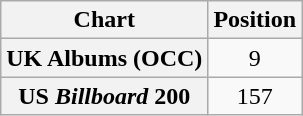<table class="wikitable plainrowheaders" style="text-align:center">
<tr>
<th scope="col">Chart</th>
<th scope="col">Position</th>
</tr>
<tr>
<th scope="row">UK Albums (OCC)</th>
<td>9</td>
</tr>
<tr>
<th scope="row">US <em>Billboard</em> 200</th>
<td>157</td>
</tr>
</table>
